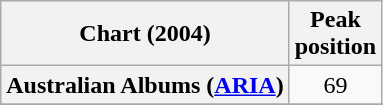<table class="wikitable sortable plainrowheaders">
<tr>
<th>Chart (2004)</th>
<th>Peak<br>position</th>
</tr>
<tr>
<th scope="row">Australian Albums (<a href='#'>ARIA</a>)</th>
<td align="center">69</td>
</tr>
<tr>
</tr>
<tr>
</tr>
</table>
